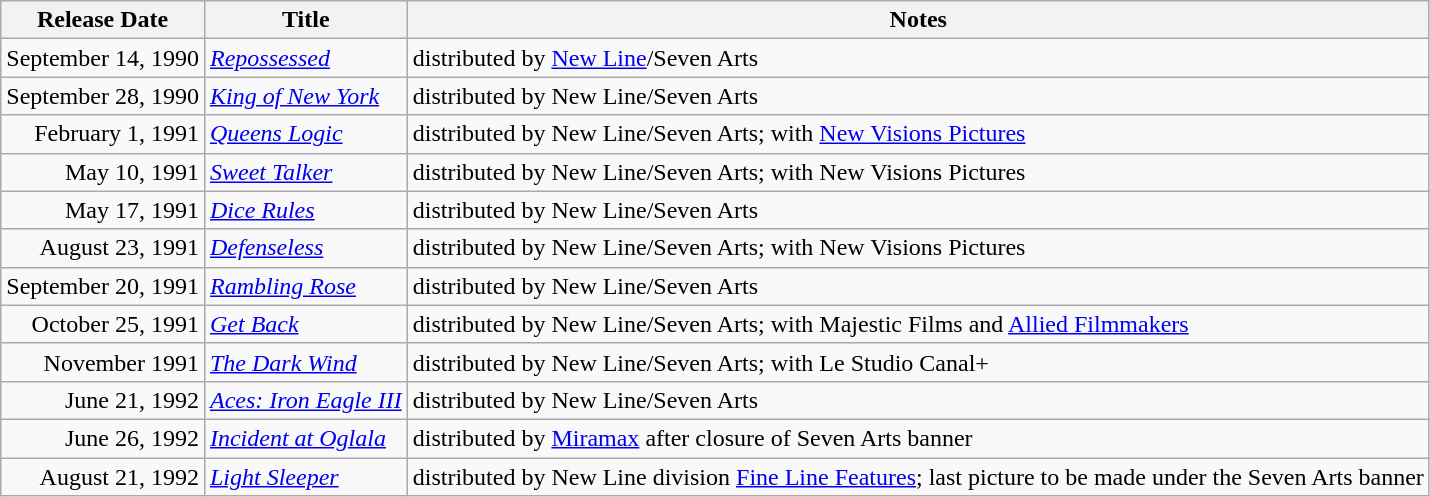<table class="wikitable sortable">
<tr>
<th>Release Date</th>
<th>Title</th>
<th>Notes</th>
</tr>
<tr>
<td align="right">September 14, 1990</td>
<td><em><a href='#'>Repossessed</a></em></td>
<td>distributed by <a href='#'>New Line</a>/Seven Arts</td>
</tr>
<tr>
<td align="right">September 28, 1990</td>
<td><em><a href='#'>King of New York</a></em></td>
<td>distributed by New Line/Seven Arts</td>
</tr>
<tr>
<td align="right">February 1, 1991</td>
<td><em><a href='#'>Queens Logic</a></em></td>
<td>distributed by New Line/Seven Arts; with <a href='#'>New Visions Pictures</a></td>
</tr>
<tr>
<td align="right">May 10, 1991</td>
<td><em><a href='#'>Sweet Talker</a></em></td>
<td>distributed by New Line/Seven Arts; with New Visions Pictures</td>
</tr>
<tr>
<td align="right">May 17, 1991</td>
<td><em><a href='#'>Dice Rules</a></em></td>
<td>distributed by New Line/Seven Arts</td>
</tr>
<tr>
<td align="right">August 23, 1991</td>
<td><em><a href='#'>Defenseless</a></em></td>
<td>distributed by New Line/Seven Arts; with New Visions Pictures</td>
</tr>
<tr>
<td align="right">September 20, 1991</td>
<td><em><a href='#'>Rambling Rose</a></em></td>
<td>distributed by New Line/Seven Arts</td>
</tr>
<tr>
<td align="right">October 25, 1991</td>
<td><em><a href='#'>Get Back</a></em></td>
<td>distributed by New Line/Seven Arts; with Majestic Films and <a href='#'>Allied Filmmakers</a></td>
</tr>
<tr>
<td align="right">November 1991</td>
<td><em><a href='#'>The Dark Wind</a></em></td>
<td>distributed by New Line/Seven Arts; with Le Studio Canal+</td>
</tr>
<tr>
<td align="right">June 21, 1992</td>
<td><em><a href='#'>Aces: Iron Eagle III</a></em></td>
<td>distributed by New Line/Seven Arts</td>
</tr>
<tr>
<td align="right">June 26, 1992</td>
<td><em><a href='#'>Incident at Oglala</a></em></td>
<td>distributed by <a href='#'>Miramax</a> after closure of Seven Arts banner</td>
</tr>
<tr>
<td align="right">August 21, 1992</td>
<td><em><a href='#'>Light Sleeper</a></em></td>
<td>distributed by New Line division <a href='#'>Fine Line Features</a>; last picture to be made under the Seven Arts banner</td>
</tr>
</table>
